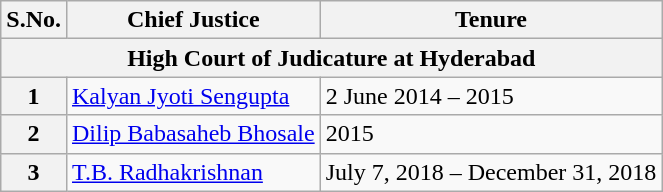<table class="wikitable sortable">
<tr>
<th>S.No.</th>
<th>Chief Justice</th>
<th>Tenure</th>
</tr>
<tr>
<th colspan="3">High Court of Judicature at Hyderabad</th>
</tr>
<tr>
<th>1</th>
<td><a href='#'>Kalyan Jyoti Sengupta</a></td>
<td>2 June 2014 – 2015</td>
</tr>
<tr>
<th>2</th>
<td><a href='#'>Dilip Babasaheb Bhosale</a></td>
<td>2015</td>
</tr>
<tr>
<th>3</th>
<td><a href='#'>T.B. Radhakrishnan</a></td>
<td>July 7, 2018 – December 31, 2018</td>
</tr>
</table>
